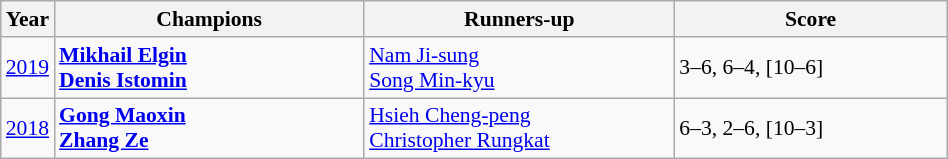<table class="wikitable" style="font-size:90%">
<tr>
<th>Year</th>
<th width="200">Champions</th>
<th width="200">Runners-up</th>
<th width="175">Score</th>
</tr>
<tr>
<td><a href='#'>2019</a></td>
<td> <strong><a href='#'>Mikhail Elgin</a></strong> <br>  <strong><a href='#'>Denis Istomin</a></strong></td>
<td> <a href='#'>Nam Ji-sung</a> <br>  <a href='#'>Song Min-kyu</a></td>
<td>3–6, 6–4, [10–6]</td>
</tr>
<tr>
<td><a href='#'>2018</a></td>
<td> <strong><a href='#'>Gong Maoxin</a></strong> <br>  <strong><a href='#'>Zhang Ze</a></strong></td>
<td> <a href='#'>Hsieh Cheng-peng</a> <br>  <a href='#'>Christopher Rungkat</a></td>
<td>6–3, 2–6, [10–3]</td>
</tr>
</table>
